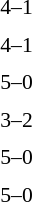<table style="font-size:90%">
<tr>
<th width="150"></th>
<th width="100"></th>
<th width="150"></th>
</tr>
<tr>
<td align="right"><strong></strong></td>
<td align="center">4–1</td>
<td></td>
</tr>
<tr>
<td></td>
<td></td>
<td></td>
</tr>
<tr>
<td align="right"><strong></strong></td>
<td align="center">4–1</td>
<td></td>
</tr>
<tr>
<td></td>
<td></td>
<td></td>
</tr>
<tr>
<td align="right"><strong></strong></td>
<td align="center">5–0</td>
<td></td>
</tr>
<tr>
<td></td>
<td></td>
<td></td>
</tr>
<tr>
<td align="right"><strong></strong></td>
<td align="center">3–2</td>
<td></td>
</tr>
<tr>
<td></td>
<td></td>
<td></td>
</tr>
<tr>
<td align="right"><strong></strong></td>
<td align="center">5–0</td>
<td></td>
</tr>
<tr>
<td></td>
<td></td>
<td></td>
</tr>
<tr>
<td align="right"><strong></strong></td>
<td align="center">5–0</td>
<td></td>
</tr>
<tr>
<td></td>
<td></td>
<td></td>
</tr>
<tr>
</tr>
</table>
